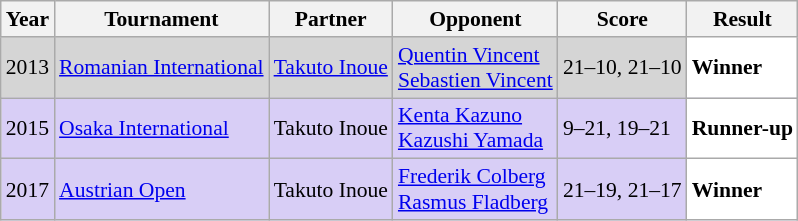<table class="sortable wikitable" style="font-size: 90%;">
<tr>
<th>Year</th>
<th>Tournament</th>
<th>Partner</th>
<th>Opponent</th>
<th>Score</th>
<th>Result</th>
</tr>
<tr style="background:#D5D5D5">
<td align="center">2013</td>
<td align="left"><a href='#'>Romanian International</a></td>
<td align="left"> <a href='#'>Takuto Inoue</a></td>
<td align="left"> <a href='#'>Quentin Vincent</a><br> <a href='#'>Sebastien Vincent</a></td>
<td align="left">21–10, 21–10</td>
<td style="text-align:left; background:white"> <strong>Winner</strong></td>
</tr>
<tr style="background:#D8CEF6">
<td align="center">2015</td>
<td align="left"><a href='#'>Osaka International</a></td>
<td align="left"> Takuto Inoue</td>
<td align="left"> <a href='#'>Kenta Kazuno</a><br> <a href='#'>Kazushi Yamada</a></td>
<td align="left">9–21, 19–21</td>
<td style="text-align:left; background:white"> <strong>Runner-up</strong></td>
</tr>
<tr style="background:#D8CEF6">
<td align="center">2017</td>
<td align="left"><a href='#'>Austrian Open</a></td>
<td align="left"> Takuto Inoue</td>
<td align="left"> <a href='#'>Frederik Colberg</a><br> <a href='#'>Rasmus Fladberg</a></td>
<td align="left">21–19, 21–17</td>
<td style="text-align:left; background:white"> <strong>Winner</strong></td>
</tr>
</table>
